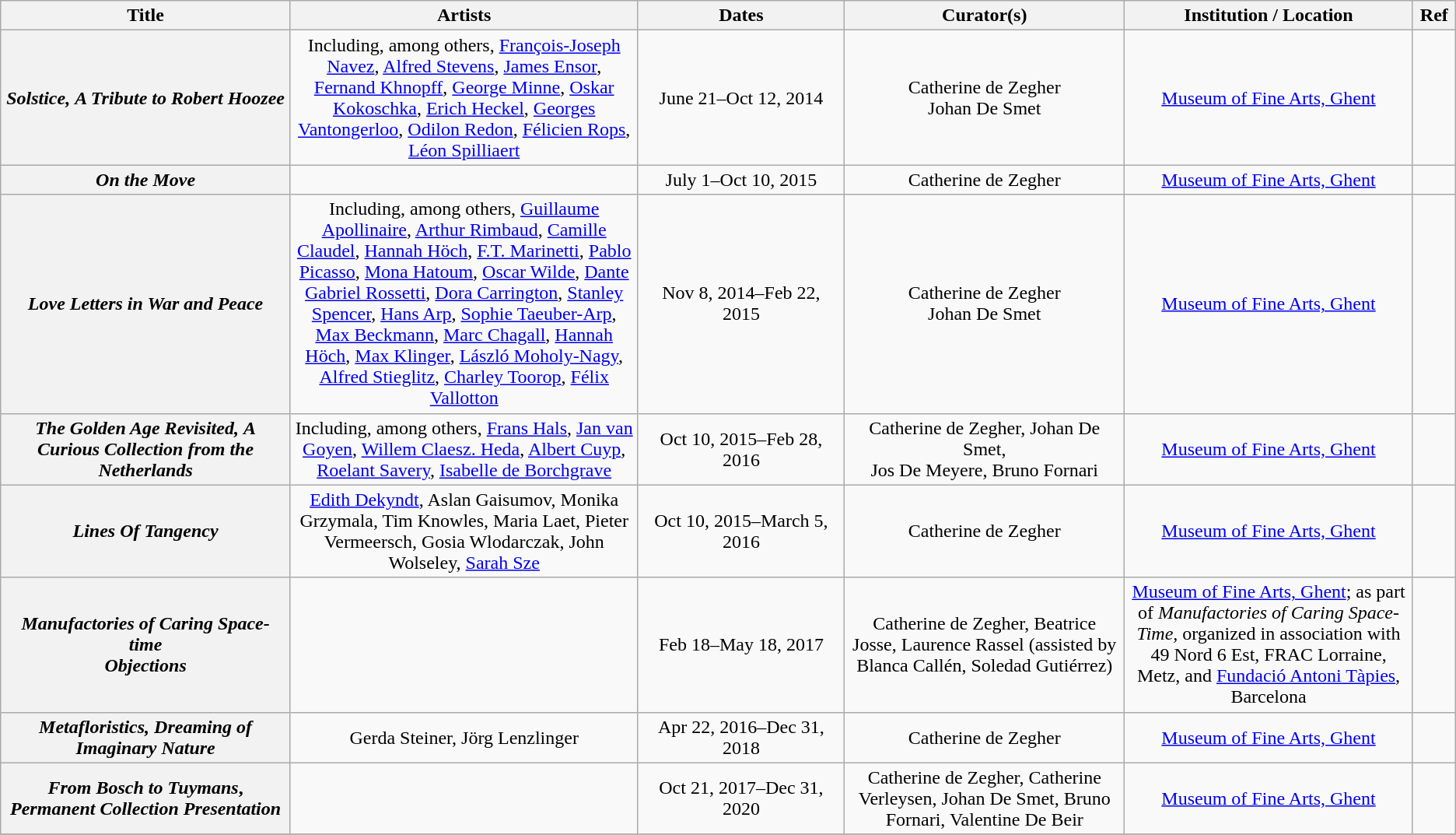<table class="wikitable plainrowheaders" style="text-align:center;">
<tr>
<th scope="col" style="width:20em;">Title</th>
<th scope="col" style="width:25em;">Artists</th>
<th scope="col" style="width:15em;">Dates</th>
<th scope="col" style="width:20em;">Curator(s)</th>
<th scope="col" style="width:20em;">Institution / Location</th>
<th scope="col" style="width:2em;">Ref</th>
</tr>
<tr>
<th scope="row"><em>Solstice,</em> <em>A Tribute to Robert Hoozee</em></th>
<td>Including, among others, <a href='#'>François-Joseph Navez</a>, <a href='#'>Alfred Stevens</a>, <a href='#'>James Ensor</a>, <a href='#'>Fernand Khnopff</a>, <a href='#'>George Minne</a>, <a href='#'>Oskar Kokoschka</a>, <a href='#'>Erich Heckel</a>, <a href='#'>Georges Vantongerloo</a>, <a href='#'>Odilon Redon</a>, <a href='#'>Félicien Rops</a>, <a href='#'>Léon Spilliaert</a></td>
<td>June 21–Oct 12, 2014</td>
<td>Catherine de Zegher<br>Johan De Smet</td>
<td><a href='#'>Museum of Fine Arts, Ghent</a></td>
<td></td>
</tr>
<tr>
<th scope="row"><em>On the Move</em></th>
<td></td>
<td>July 1–Oct 10, 2015</td>
<td>Catherine de Zegher</td>
<td><a href='#'>Museum of Fine Arts, Ghent</a></td>
<td></td>
</tr>
<tr>
<th scope="row"><em>Love Letters in War and Peace</em></th>
<td>Including, among others, <a href='#'>Guillaume Apollinaire</a>, <a href='#'>Arthur Rimbaud</a>, <a href='#'>Camille Claudel</a>, <a href='#'>Hannah Höch</a>, <a href='#'>F.T. Marinetti</a>, <a href='#'>Pablo Picasso</a>, <a href='#'>Mona Hatoum</a>, <a href='#'>Oscar Wilde</a>, <a href='#'>Dante Gabriel Rossetti</a>, <a href='#'>Dora Carrington</a>, <a href='#'>Stanley Spencer</a>, <a href='#'>Hans Arp</a>, <a href='#'>Sophie Taeuber-Arp</a>, <a href='#'>Max Beckmann</a>, <a href='#'>Marc Chagall</a>, <a href='#'>Hannah Höch</a>, <a href='#'>Max Klinger</a>, <a href='#'>László Moholy-Nagy</a>, <a href='#'>Alfred Stieglitz</a>, <a href='#'>Charley Toorop</a>, <a href='#'>Félix Vallotton</a></td>
<td>Nov 8, 2014–Feb 22, 2015</td>
<td>Catherine de Zegher<br>Johan De Smet</td>
<td><a href='#'>Museum of Fine Arts, Ghent</a></td>
<td></td>
</tr>
<tr>
<th scope="row"><em>The Golden Age Revisited,</em> <em>A Curious Collection from</em> <em>the Netherlands</em></th>
<td>Including, among others, <a href='#'>Frans Hals</a>, <a href='#'>Jan van Goyen</a>, <a href='#'>Willem Claesz. Heda</a>, <a href='#'>Albert Cuyp</a>, <a href='#'>Roelant Savery</a>, <a href='#'>Isabelle de Borchgrave</a></td>
<td>Oct 10, 2015–Feb 28, 2016</td>
<td>Catherine de Zegher, Johan De Smet,<br>Jos De Meyere, Bruno Fornari</td>
<td><a href='#'>Museum of Fine Arts, Ghent</a></td>
<td></td>
</tr>
<tr>
<th scope="row"><em>Lines Of Tangency</em></th>
<td><a href='#'>Edith Dekyndt</a>, Aslan Gaisumov, Monika Grzymala, Tim Knowles, Maria Laet, Pieter Vermeersch, Gosia Wlodarczak, John Wolseley, <a href='#'>Sarah Sze</a></td>
<td>Oct 10, 2015–March 5, 2016</td>
<td>Catherine de Zegher</td>
<td><a href='#'>Museum of Fine Arts, Ghent</a></td>
<td></td>
</tr>
<tr>
<th scope="row"><em>Manufactories of Caring Space-time</em><br><em>Objections</em></th>
<td></td>
<td>Feb 18–May 18, 2017</td>
<td>Catherine de Zegher, Beatrice Josse, Laurence Rassel (assisted by Blanca Callén, Soledad Gutiérrez)</td>
<td><a href='#'>Museum of Fine Arts, Ghent</a>; as part of <em>Manufactories of Caring Space-Time,</em> organized in association with 49 Nord 6 Est, FRAC Lorraine, Metz, and <a href='#'>Fundació Antoni Tàpies</a>, Barcelona</td>
<td></td>
</tr>
<tr>
<th scope="row"><em>Metafloristics,</em> <em>Dreaming of</em> <em>Imaginary Nature</em></th>
<td>Gerda Steiner, Jörg Lenzlinger</td>
<td>Apr 22, 2016–Dec 31, 2018</td>
<td>Catherine de Zegher</td>
<td><a href='#'>Museum of Fine Arts, Ghent</a></td>
<td></td>
</tr>
<tr>
<th scope="row"><em>From Bosch to Tuymans</em>, <em>Permanent Collection Presentation</em></th>
<td></td>
<td>Oct 21, 2017–Dec 31, 2020</td>
<td>Catherine de Zegher, Catherine Verleysen, Johan De Smet, Bruno Fornari, Valentine De Beir</td>
<td><a href='#'>Museum of Fine Arts, Ghent</a></td>
<td></td>
</tr>
<tr>
</tr>
</table>
